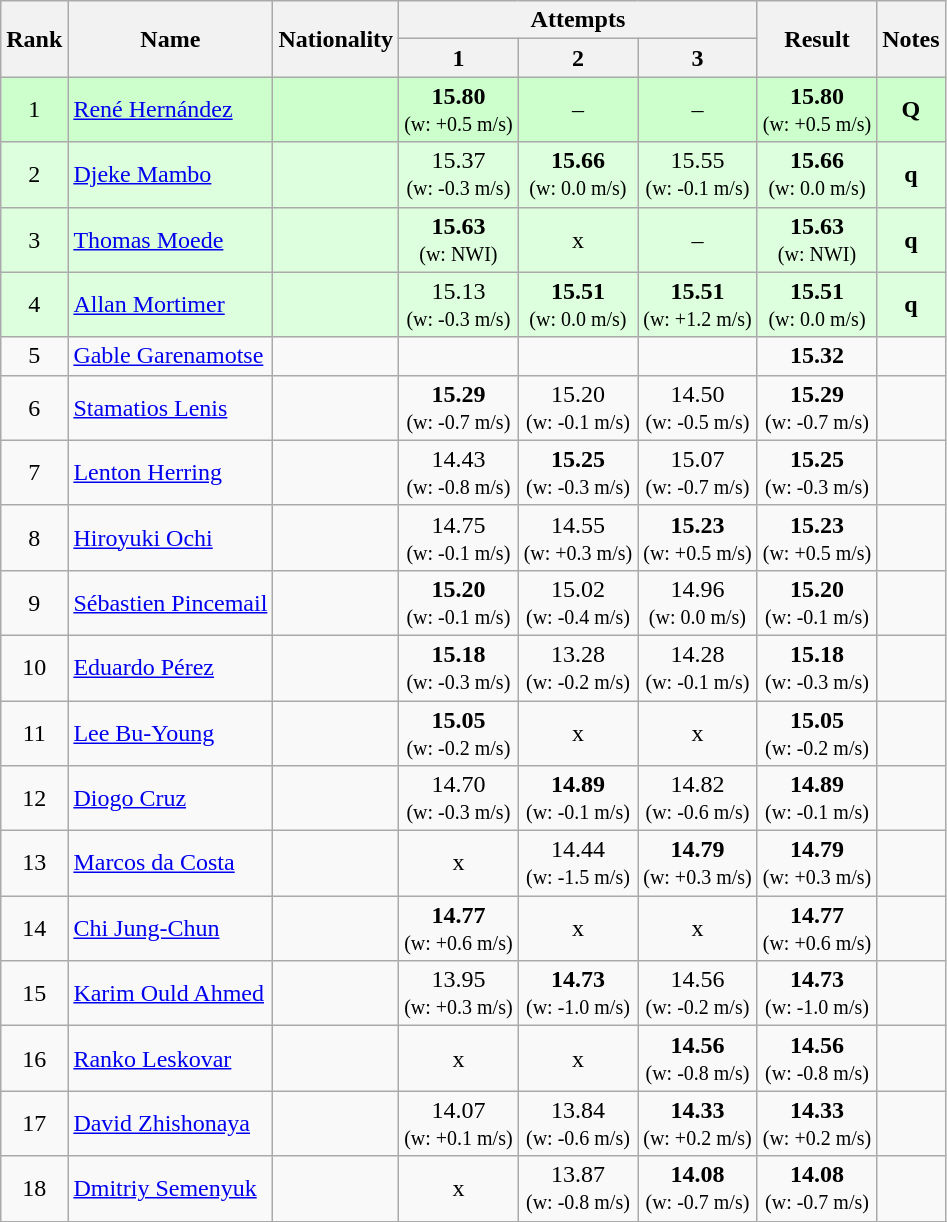<table class="wikitable sortable" style="text-align:center">
<tr>
<th rowspan=2>Rank</th>
<th rowspan=2>Name</th>
<th rowspan=2>Nationality</th>
<th colspan=3>Attempts</th>
<th rowspan=2>Result</th>
<th rowspan=2>Notes</th>
</tr>
<tr>
<th>1</th>
<th>2</th>
<th>3</th>
</tr>
<tr bgcolor=ccffcc>
<td>1</td>
<td align=left><a href='#'>René Hernández</a></td>
<td align=left></td>
<td><strong>15.80</strong><br><small>(w: +0.5 m/s)</small></td>
<td>–</td>
<td>–</td>
<td><strong>15.80</strong> <br><small>(w: +0.5 m/s)</small></td>
<td><strong>Q</strong></td>
</tr>
<tr bgcolor=ddffdd>
<td>2</td>
<td align=left><a href='#'>Djeke Mambo</a></td>
<td align=left></td>
<td>15.37<br><small>(w: -0.3 m/s)</small></td>
<td><strong>15.66</strong><br><small>(w: 0.0 m/s)</small></td>
<td>15.55<br><small>(w: -0.1 m/s)</small></td>
<td><strong>15.66</strong> <br><small>(w: 0.0 m/s)</small></td>
<td><strong>q</strong></td>
</tr>
<tr bgcolor=ddffdd>
<td>3</td>
<td align=left><a href='#'>Thomas Moede</a></td>
<td align=left></td>
<td><strong>15.63</strong><br><small>(w: NWI)</small></td>
<td>x</td>
<td>–</td>
<td><strong>15.63</strong> <br><small>(w: NWI)</small></td>
<td><strong>q</strong></td>
</tr>
<tr bgcolor=ddffdd>
<td>4</td>
<td align=left><a href='#'>Allan Mortimer</a></td>
<td align=left></td>
<td>15.13<br><small>(w: -0.3 m/s)</small></td>
<td><strong>15.51</strong><br><small>(w: 0.0 m/s)</small></td>
<td><strong>15.51</strong><br><small>(w: +1.2 m/s)</small></td>
<td><strong>15.51</strong> <br><small>(w: 0.0 m/s)</small></td>
<td><strong>q</strong></td>
</tr>
<tr>
<td>5</td>
<td align=left><a href='#'>Gable Garenamotse</a></td>
<td align=left></td>
<td></td>
<td></td>
<td></td>
<td><strong>15.32</strong></td>
<td></td>
</tr>
<tr>
<td>6</td>
<td align=left><a href='#'>Stamatios Lenis</a></td>
<td align=left></td>
<td><strong>15.29</strong><br><small>(w: -0.7 m/s)</small></td>
<td>15.20<br><small>(w: -0.1 m/s)</small></td>
<td>14.50<br><small>(w: -0.5 m/s)</small></td>
<td><strong>15.29</strong> <br><small>(w: -0.7 m/s)</small></td>
<td></td>
</tr>
<tr>
<td>7</td>
<td align=left><a href='#'>Lenton Herring</a></td>
<td align=left></td>
<td>14.43<br><small>(w: -0.8 m/s)</small></td>
<td><strong>15.25</strong><br><small>(w: -0.3 m/s)</small></td>
<td>15.07<br><small>(w: -0.7 m/s)</small></td>
<td><strong>15.25</strong> <br><small>(w: -0.3 m/s)</small></td>
<td></td>
</tr>
<tr>
<td>8</td>
<td align=left><a href='#'>Hiroyuki Ochi</a></td>
<td align=left></td>
<td>14.75<br><small>(w: -0.1 m/s)</small></td>
<td>14.55<br><small>(w: +0.3 m/s)</small></td>
<td><strong>15.23</strong><br><small>(w: +0.5 m/s)</small></td>
<td><strong>15.23</strong> <br><small>(w: +0.5 m/s)</small></td>
<td></td>
</tr>
<tr>
<td>9</td>
<td align=left><a href='#'>Sébastien Pincemail</a></td>
<td align=left></td>
<td><strong>15.20</strong><br><small>(w: -0.1 m/s)</small></td>
<td>15.02<br><small>(w: -0.4 m/s)</small></td>
<td>14.96<br><small>(w: 0.0 m/s)</small></td>
<td><strong>15.20</strong> <br><small>(w: -0.1 m/s)</small></td>
<td></td>
</tr>
<tr>
<td>10</td>
<td align=left><a href='#'>Eduardo Pérez</a></td>
<td align=left></td>
<td><strong>15.18</strong><br><small>(w: -0.3 m/s)</small></td>
<td>13.28<br><small>(w: -0.2 m/s)</small></td>
<td>14.28<br><small>(w: -0.1 m/s)</small></td>
<td><strong>15.18</strong> <br><small>(w: -0.3 m/s)</small></td>
<td></td>
</tr>
<tr>
<td>11</td>
<td align=left><a href='#'>Lee Bu-Young</a></td>
<td align=left></td>
<td><strong>15.05</strong><br><small>(w: -0.2 m/s)</small></td>
<td>x</td>
<td>x</td>
<td><strong>15.05</strong> <br><small>(w: -0.2 m/s)</small></td>
<td></td>
</tr>
<tr>
<td>12</td>
<td align=left><a href='#'>Diogo Cruz</a></td>
<td align=left></td>
<td>14.70<br><small>(w: -0.3 m/s)</small></td>
<td><strong>14.89</strong><br><small>(w: -0.1 m/s)</small></td>
<td>14.82<br><small>(w: -0.6 m/s)</small></td>
<td><strong>14.89</strong> <br><small>(w: -0.1 m/s)</small></td>
<td></td>
</tr>
<tr>
<td>13</td>
<td align=left><a href='#'>Marcos da Costa</a></td>
<td align=left></td>
<td>x</td>
<td>14.44<br><small>(w: -1.5 m/s)</small></td>
<td><strong>14.79</strong><br><small>(w: +0.3 m/s)</small></td>
<td><strong>14.79</strong> <br><small>(w: +0.3 m/s)</small></td>
<td></td>
</tr>
<tr>
<td>14</td>
<td align=left><a href='#'>Chi Jung-Chun</a></td>
<td align=left></td>
<td><strong>14.77</strong><br><small>(w: +0.6 m/s)</small></td>
<td>x</td>
<td>x</td>
<td><strong>14.77</strong> <br><small>(w: +0.6 m/s)</small></td>
<td></td>
</tr>
<tr>
<td>15</td>
<td align=left><a href='#'>Karim Ould Ahmed</a></td>
<td align=left></td>
<td>13.95<br><small>(w: +0.3 m/s)</small></td>
<td><strong>14.73</strong><br><small>(w: -1.0 m/s)</small></td>
<td>14.56<br><small>(w: -0.2 m/s)</small></td>
<td><strong>14.73</strong> <br><small>(w: -1.0 m/s)</small></td>
<td></td>
</tr>
<tr>
<td>16</td>
<td align=left><a href='#'>Ranko Leskovar</a></td>
<td align=left></td>
<td>x</td>
<td>x</td>
<td><strong>14.56</strong><br><small>(w: -0.8 m/s)</small></td>
<td><strong>14.56</strong> <br><small>(w: -0.8 m/s)</small></td>
<td></td>
</tr>
<tr>
<td>17</td>
<td align=left><a href='#'>David Zhishonaya</a></td>
<td align=left></td>
<td>14.07<br><small>(w: +0.1 m/s)</small></td>
<td>13.84<br><small>(w: -0.6 m/s)</small></td>
<td><strong>14.33</strong><br><small>(w: +0.2 m/s)</small></td>
<td><strong>14.33</strong> <br><small>(w: +0.2 m/s)</small></td>
<td></td>
</tr>
<tr>
<td>18</td>
<td align=left><a href='#'>Dmitriy Semenyuk</a></td>
<td align=left></td>
<td>x</td>
<td>13.87<br><small>(w: -0.8 m/s)</small></td>
<td><strong>14.08</strong><br><small>(w: -0.7 m/s)</small></td>
<td><strong>14.08</strong> <br><small>(w: -0.7 m/s)</small></td>
<td></td>
</tr>
</table>
